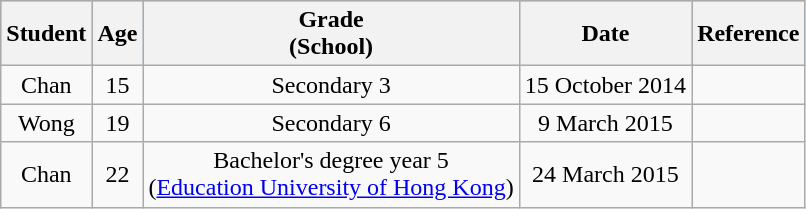<table class="wikitable" style="text-align:center">
<tr style="background:lightskyblue; color:black" align=center>
<th>Student</th>
<th>Age</th>
<th>Grade<br> (School)</th>
<th>Date</th>
<th>Reference</th>
</tr>
<tr>
<td>Chan</td>
<td>15</td>
<td>Secondary 3</td>
<td>15 October 2014</td>
<td></td>
</tr>
<tr>
<td>Wong</td>
<td>19</td>
<td>Secondary 6</td>
<td>9 March 2015</td>
<td></td>
</tr>
<tr>
<td>Chan</td>
<td>22</td>
<td>Bachelor's degree year 5<br> (<a href='#'>Education University of Hong Kong</a>)</td>
<td>24 March 2015</td>
<td></td>
</tr>
</table>
